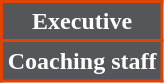<table class="wikitable">
<tr>
<th style="background:#54565A; color:#fff; border:2px solid #E04403;" scope="col" colspan="2">Executive<br>



</th>
</tr>
<tr>
<th style="background:#54565A; color:#fff; border:2px solid #E04403;" scope="col" colspan="2">Coaching staff<br>




</th>
</tr>
</table>
